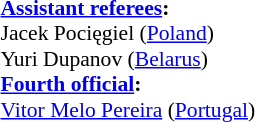<table style="width:100%;font-size:90%">
<tr>
<td><br><strong><a href='#'>Assistant referees</a>:</strong>
<br>Jacek Pocięgiel (<a href='#'>Poland</a>)
<br>Yuri Dupanov (<a href='#'>Belarus</a>)
<br><strong><a href='#'>Fourth official</a>:</strong>
<br><a href='#'>Vitor Melo Pereira</a> (<a href='#'>Portugal</a>)</td>
</tr>
</table>
